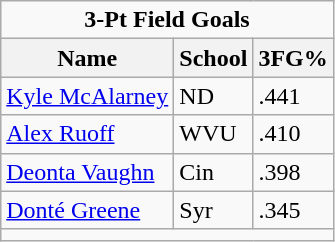<table class="wikitable">
<tr>
<td colspan=3 style="text-align:center;"><strong>3-Pt Field Goals</strong></td>
</tr>
<tr>
<th>Name</th>
<th>School</th>
<th>3FG%</th>
</tr>
<tr>
<td><a href='#'>Kyle McAlarney</a></td>
<td>ND</td>
<td>.441</td>
</tr>
<tr>
<td><a href='#'>Alex Ruoff</a></td>
<td>WVU</td>
<td>.410</td>
</tr>
<tr>
<td><a href='#'>Deonta Vaughn</a></td>
<td>Cin</td>
<td>.398</td>
</tr>
<tr>
<td><a href='#'>Donté Greene</a></td>
<td>Syr</td>
<td>.345</td>
</tr>
<tr>
<td colspan="3"></td>
</tr>
</table>
